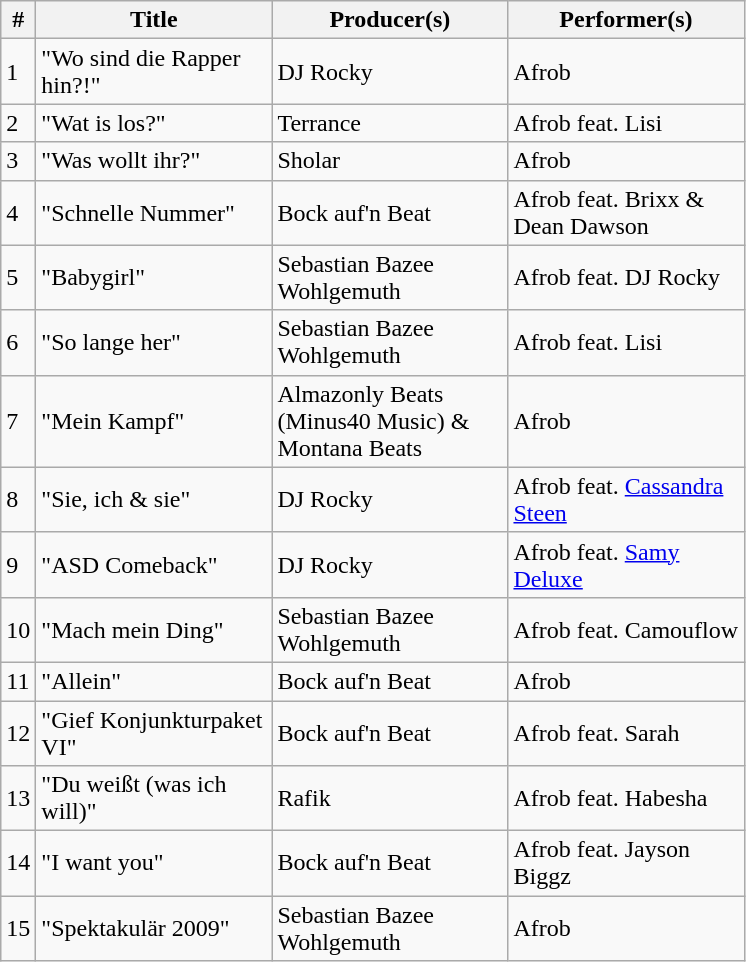<table class="wikitable">
<tr>
<th align="center">#</th>
<th align="center" width="150">Title</th>
<th align="center" width="150">Producer(s)</th>
<th align="center" width="150">Performer(s)</th>
</tr>
<tr>
<td>1</td>
<td>"Wo sind die Rapper hin?!"</td>
<td>DJ Rocky</td>
<td>Afrob</td>
</tr>
<tr>
<td>2</td>
<td>"Wat is los?"</td>
<td>Terrance</td>
<td>Afrob feat. Lisi</td>
</tr>
<tr>
<td>3</td>
<td>"Was wollt ihr?"</td>
<td>Sholar</td>
<td>Afrob</td>
</tr>
<tr>
<td>4</td>
<td>"Schnelle Nummer"</td>
<td>Bock auf'n Beat</td>
<td>Afrob feat. Brixx & Dean Dawson</td>
</tr>
<tr>
<td>5</td>
<td>"Babygirl"</td>
<td>Sebastian Bazee Wohlgemuth</td>
<td>Afrob feat. DJ Rocky</td>
</tr>
<tr>
<td>6</td>
<td>"So lange her"</td>
<td>Sebastian Bazee Wohlgemuth</td>
<td>Afrob feat. Lisi</td>
</tr>
<tr>
<td>7</td>
<td>"Mein Kampf"</td>
<td>Almazonly Beats (Minus40 Music) & Montana Beats</td>
<td>Afrob</td>
</tr>
<tr>
<td>8</td>
<td>"Sie, ich & sie"</td>
<td>DJ Rocky</td>
<td>Afrob feat. <a href='#'>Cassandra Steen</a></td>
</tr>
<tr>
<td>9</td>
<td>"ASD Comeback"</td>
<td>DJ Rocky</td>
<td>Afrob feat. <a href='#'>Samy Deluxe</a></td>
</tr>
<tr>
<td>10</td>
<td>"Mach mein Ding"</td>
<td>Sebastian Bazee Wohlgemuth</td>
<td>Afrob feat. Camouflow</td>
</tr>
<tr>
<td>11</td>
<td>"Allein"</td>
<td>Bock auf'n Beat</td>
<td>Afrob</td>
</tr>
<tr>
<td>12</td>
<td>"Gief Konjunkturpaket VI"</td>
<td>Bock auf'n Beat</td>
<td>Afrob feat. Sarah</td>
</tr>
<tr>
<td>13</td>
<td>"Du weißt (was ich will)"</td>
<td>Rafik</td>
<td>Afrob feat. Habesha</td>
</tr>
<tr>
<td>14</td>
<td>"I want you"</td>
<td>Bock auf'n Beat</td>
<td>Afrob feat. Jayson Biggz</td>
</tr>
<tr>
<td>15</td>
<td>"Spektakulär 2009"</td>
<td>Sebastian Bazee Wohlgemuth</td>
<td>Afrob</td>
</tr>
</table>
